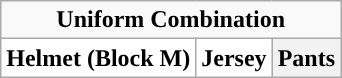<table class="wikitable">
<tr>
<td align="center" Colspan="3"><strong>Uniform Combination</strong></td>
</tr>
<tr align="center">
<th style="background:white; color:black">Helmet (Block M)</th>
<th style="background:white; color:black">Jersey</th>
<th>Pants</th>
</tr>
</table>
